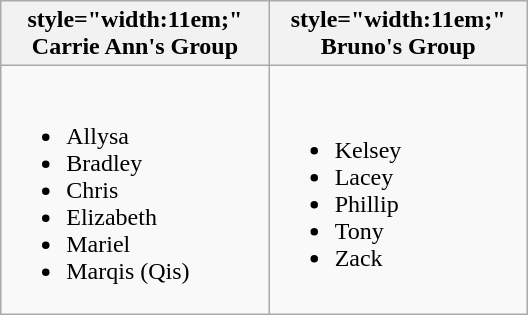<table class="wikitable" style="width:22em;">
<tr>
<th>style="width:11em;" <strong>Carrie Ann's Group</strong></th>
<th>style="width:11em;" <strong>Bruno's Group</strong></th>
</tr>
<tr>
<td><br><ul><li>Allysa</li><li>Bradley</li><li>Chris</li><li>Elizabeth</li><li>Mariel</li><li>Marqis (Qis)</li></ul></td>
<td><br><ul><li>Kelsey</li><li>Lacey</li><li>Phillip</li><li>Tony</li><li>Zack</li></ul></td>
</tr>
</table>
